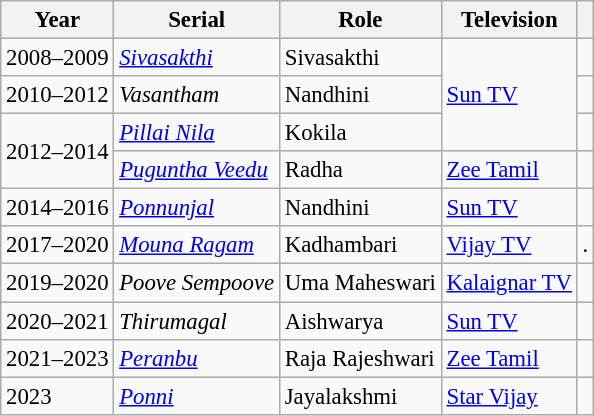<table class="wikitable sortable" style="font-size:95%;">
<tr>
<th>Year</th>
<th>Serial</th>
<th class="unsortable">Role</th>
<th class="unsortable">Television</th>
<th class="unsortable"></th>
</tr>
<tr>
<td>2008–2009</td>
<td><em><a href='#'>Sivasakthi</a></em></td>
<td>Sivasakthi</td>
<td rowspan="3"><a href='#'>Sun TV</a></td>
<td></td>
</tr>
<tr>
<td>2010–2012</td>
<td><em>Vasantham</em></td>
<td>Nandhini</td>
<td></td>
</tr>
<tr>
<td rowspan="2">2012–2014</td>
<td><em><a href='#'>Pillai Nila</a></em></td>
<td>Kokila</td>
<td></td>
</tr>
<tr>
<td><em><a href='#'>Puguntha Veedu</a></em></td>
<td>Radha</td>
<td><a href='#'>Zee Tamil</a></td>
<td></td>
</tr>
<tr>
<td>2014–2016</td>
<td><em><a href='#'>Ponnunjal</a></em></td>
<td>Nandhini</td>
<td><a href='#'>Sun TV</a></td>
<td></td>
</tr>
<tr>
<td>2017–2020</td>
<td><em><a href='#'>Mouna Ragam</a></em></td>
<td>Kadhambari</td>
<td><a href='#'>Vijay TV</a></td>
<td>.</td>
</tr>
<tr>
<td>2019–2020</td>
<td><em>Poove Sempoove</em></td>
<td>Uma Maheswari</td>
<td><a href='#'>Kalaignar TV</a></td>
<td></td>
</tr>
<tr>
<td>2020–2021</td>
<td><em>Thirumagal</em></td>
<td>Aishwarya</td>
<td><a href='#'>Sun TV</a></td>
<td></td>
</tr>
<tr>
<td>2021–2023</td>
<td><em><a href='#'>Peranbu</a></em></td>
<td>Raja Rajeshwari</td>
<td><a href='#'>Zee Tamil</a></td>
<td></td>
</tr>
<tr>
<td>2023</td>
<td><em><a href='#'>Ponni</a></em></td>
<td>Jayalakshmi</td>
<td><a href='#'>Star Vijay</a></td>
<td></td>
</tr>
</table>
